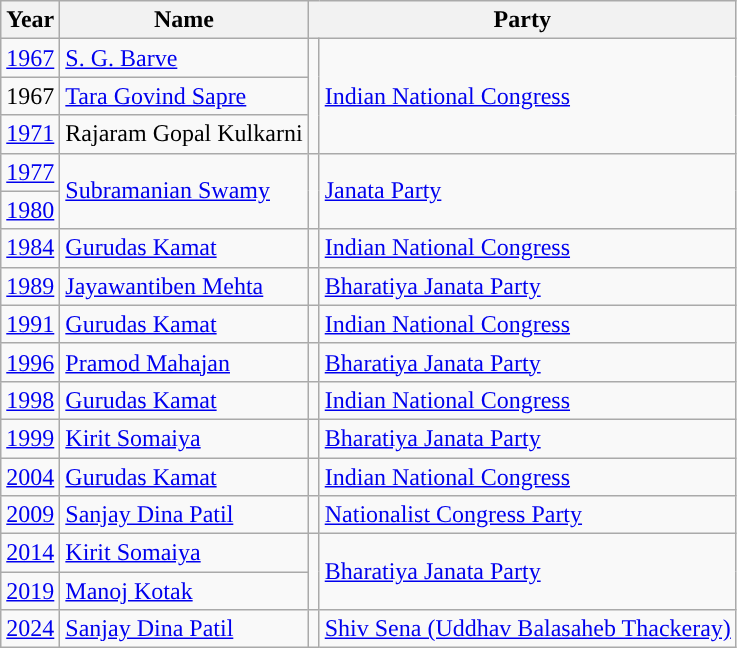<table class="wikitable">
<tr>
<th>Year</th>
<th>Name</th>
<th colspan="2">Party</th>
</tr>
<tr>
<td><a href='#'>1967</a></td>
<td><a href='#'>S. G. Barve</a></td>
<td rowspan="3" style="background-color: "></td>
<td rowspan="3"><a href='#'>Indian National Congress</a></td>
</tr>
<tr>
<td>1967</td>
<td><a href='#'>Tara Govind Sapre</a></td>
</tr>
<tr>
<td><a href='#'>1971</a></td>
<td>Rajaram Gopal Kulkarni</td>
</tr>
<tr>
<td><a href='#'>1977</a></td>
<td rowspan="2"><a href='#'>Subramanian Swamy</a></td>
<td rowspan="2" style="background-color: "></td>
<td rowspan="2"><a href='#'>Janata Party</a></td>
</tr>
<tr>
<td><a href='#'>1980</a></td>
</tr>
<tr>
<td><a href='#'>1984</a></td>
<td><a href='#'>Gurudas Kamat</a></td>
<td style="background-color: "></td>
<td><a href='#'>Indian National Congress</a></td>
</tr>
<tr>
<td><a href='#'>1989</a></td>
<td><a href='#'>Jayawantiben Mehta</a></td>
<td style="background-color: "></td>
<td><a href='#'>Bharatiya Janata Party</a></td>
</tr>
<tr>
<td><a href='#'>1991</a></td>
<td><a href='#'>Gurudas Kamat</a></td>
<td style="background-color: "></td>
<td><a href='#'>Indian National Congress</a></td>
</tr>
<tr>
<td><a href='#'>1996</a></td>
<td><a href='#'>Pramod Mahajan</a></td>
<td style="background-color: "></td>
<td><a href='#'>Bharatiya Janata Party</a></td>
</tr>
<tr>
<td><a href='#'>1998</a></td>
<td><a href='#'>Gurudas Kamat</a></td>
<td style="background-color: "></td>
<td><a href='#'>Indian National Congress</a></td>
</tr>
<tr>
<td><a href='#'>1999</a></td>
<td><a href='#'>Kirit Somaiya</a></td>
<td style="background-color: "></td>
<td><a href='#'>Bharatiya Janata Party</a></td>
</tr>
<tr>
<td><a href='#'>2004</a></td>
<td><a href='#'>Gurudas Kamat</a></td>
<td style="background-color: "></td>
<td><a href='#'>Indian National Congress</a></td>
</tr>
<tr>
<td><a href='#'>2009</a></td>
<td><a href='#'>Sanjay Dina Patil</a></td>
<td style="background-color: "></td>
<td><a href='#'>Nationalist Congress Party</a></td>
</tr>
<tr>
<td><a href='#'>2014</a></td>
<td><a href='#'>Kirit Somaiya</a></td>
<td rowspan="2" style="background-color: "></td>
<td rowspan="2"><a href='#'>Bharatiya Janata Party</a></td>
</tr>
<tr>
<td><a href='#'>2019</a></td>
<td><a href='#'>Manoj Kotak</a></td>
</tr>
<tr>
<td><a href='#'>2024</a></td>
<td><a href='#'>Sanjay Dina Patil</a></td>
<td rowspan="1" style="background-color: "></td>
<td rowspan="1"><a href='#'>Shiv Sena (Uddhav Balasaheb Thackeray)</a></td>
</tr>
</table>
